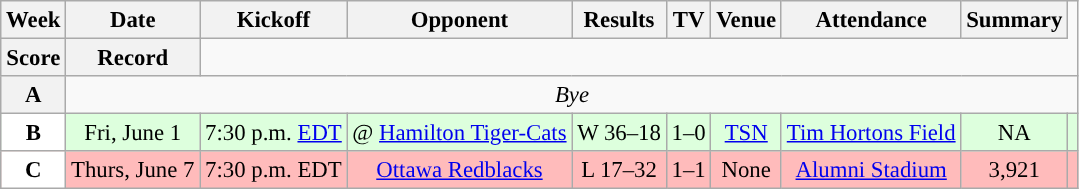<table class="wikitable" style="font-size: 95%;">
<tr>
<th scope="col">Week</th>
<th scope="col">Date</th>
<th scope="col">Kickoff</th>
<th scope="col">Opponent</th>
<th scope="col">Results</th>
<th scope="col">TV</th>
<th scope="col">Venue</th>
<th scope="col">Attendance</th>
<th scope="col">Summary</th>
</tr>
<tr>
<th scope="col">Score</th>
<th scope="col">Record</th>
</tr>
<tr style= bgcolor="ffffff">
<th align="center">A</th>
<td colspan=9 align="center" valign="middle"><em>Bye</em></td>
</tr>
<tr align="center" bgcolor="ddffdd">
<th style="text-align:center; background:white;"><span>B</span></th>
<td align="center">Fri, June 1</td>
<td align="center">7:30 p.m. <a href='#'>EDT</a></td>
<td align="center">@ <a href='#'>Hamilton Tiger-Cats</a></td>
<td align="center">W 36–18</td>
<td align="center">1–0</td>
<td align="center"><a href='#'>TSN</a></td>
<td align="center"><a href='#'>Tim Hortons Field</a></td>
<td align="center">NA</td>
<td align="center"></td>
</tr>
<tr align="center" bgcolor="ffbbbb">
<th style="text-align:center; background:white;"><span>C</span></th>
<td align="center">Thurs, June 7</td>
<td align="center">7:30 p.m. EDT</td>
<td align="center"><a href='#'>Ottawa Redblacks</a></td>
<td align="center">L 17–32</td>
<td align="center">1–1</td>
<td align="center">None</td>
<td align="center"><a href='#'>Alumni Stadium</a></td>
<td align="center">3,921</td>
<td align="center"></td>
</tr>
</table>
